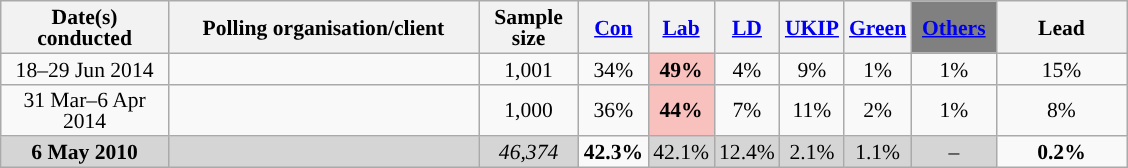<table class="wikitable sortable" style="text-align:center;font-size:90%;line-height:14px">
<tr>
<th ! style="width:105px;">Date(s)<br>conducted</th>
<th style="width:200px;">Polling organisation/client</th>
<th class="unsortable" style="width:60px;">Sample size</th>
<th class="unsortable" style="background:"><a href='#'><span>Con</span></a></th>
<th class="unsortable" style="background:"><a href='#'><span>Lab</span></a></th>
<th class="unsortable" style="background:"><a href='#'><span>LD</span></a></th>
<th class="unsortable" style="background:"><a href='#'><span>UKIP</span></a></th>
<th class="unsortable" style="background:"><a href='#'><span>Green</span></a></th>
<th class="unsortable" style="background:gray; width:50px;"><a href='#'><span>Others</span></a></th>
<th class="unsortable" style="width:80px;">Lead</th>
</tr>
<tr>
<td>18–29 Jun 2014</td>
<td> </td>
<td>1,001</td>
<td>34%</td>
<td style="background:#F8C1BE"><strong>49%</strong></td>
<td>4%</td>
<td>9%</td>
<td>1%</td>
<td>1%</td>
<td style="background:">15%</td>
</tr>
<tr>
<td>31 Mar–6 Apr 2014</td>
<td> </td>
<td>1,000</td>
<td>36%</td>
<td style="background:#F8C1BE"><strong>44%</strong></td>
<td>7%</td>
<td>11%</td>
<td>2%</td>
<td>1%</td>
<td style="background:">8%</td>
</tr>
<tr>
<td style="background:#D5D5D5"><strong>6 May 2010</strong></td>
<td style="background:#D5D5D5"></td>
<td style="background:#D5D5D5"><em>46,374</em></td>
<td style="background:"><strong>42.3%</strong></td>
<td style="background:#D5D5D5">42.1%</td>
<td style="background:#D5D5D5">12.4%</td>
<td style="background:#D5D5D5">2.1%</td>
<td style="background:#D5D5D5">1.1%</td>
<td style="background:#D5D5D5">–</td>
<td style="background:"><strong>0.2% </strong></td>
</tr>
</table>
